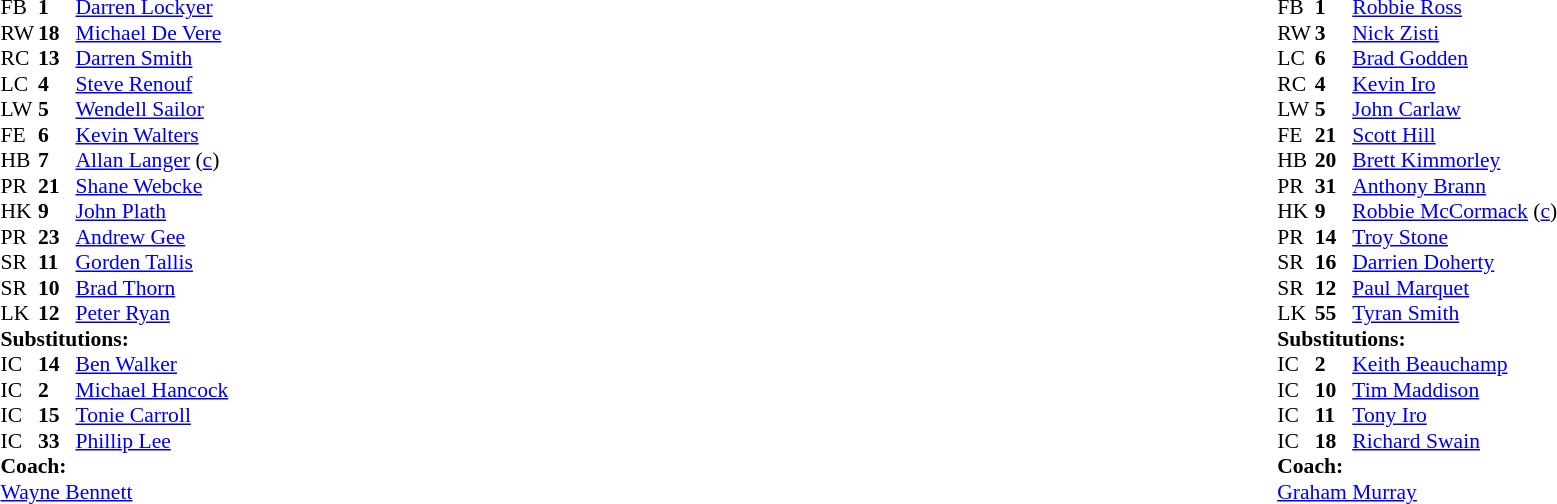<table width="100%">
<tr>
<td valign="top" width="50%"><br><table style="font-size: 90%" cellspacing="0" cellpadding="0">
<tr>
<th width="25"></th>
<th width="25"></th>
</tr>
<tr>
<td>FB</td>
<td><strong>1</strong></td>
<td><a href='#'>Darren Lockyer</a></td>
</tr>
<tr>
<td>RW</td>
<td><strong>18</strong></td>
<td><a href='#'>Michael De Vere</a></td>
</tr>
<tr>
<td>RC</td>
<td><strong>13</strong></td>
<td><a href='#'>Darren Smith</a></td>
</tr>
<tr>
<td>LC</td>
<td><strong>4</strong></td>
<td><a href='#'>Steve Renouf</a></td>
</tr>
<tr>
<td>LW</td>
<td><strong>5</strong></td>
<td><a href='#'>Wendell Sailor</a></td>
</tr>
<tr>
<td>FE</td>
<td><strong>6</strong></td>
<td><a href='#'>Kevin Walters</a></td>
</tr>
<tr>
<td>HB</td>
<td><strong>7</strong></td>
<td><a href='#'>Allan Langer</a> (<a href='#'>c</a>)</td>
</tr>
<tr>
<td>PR</td>
<td><strong>21</strong></td>
<td><a href='#'>Shane Webcke</a></td>
</tr>
<tr>
<td>HK</td>
<td><strong>9</strong></td>
<td><a href='#'>John Plath</a></td>
</tr>
<tr>
<td>PR</td>
<td><strong>23</strong></td>
<td><a href='#'>Andrew Gee</a></td>
</tr>
<tr>
<td>SR</td>
<td><strong>11</strong></td>
<td><a href='#'>Gorden Tallis</a></td>
</tr>
<tr>
<td>SR</td>
<td><strong>10</strong></td>
<td><a href='#'>Brad Thorn</a></td>
</tr>
<tr>
<td>LK</td>
<td><strong>12</strong></td>
<td><a href='#'>Peter Ryan</a></td>
</tr>
<tr>
<td colspan=3><strong>Substitutions:</strong></td>
</tr>
<tr>
<td>IC</td>
<td><strong>14</strong></td>
<td><a href='#'>Ben Walker</a></td>
</tr>
<tr>
<td>IC</td>
<td><strong>2</strong></td>
<td><a href='#'>Michael Hancock</a></td>
</tr>
<tr>
<td>IC</td>
<td><strong>15</strong></td>
<td><a href='#'>Tonie Carroll</a></td>
</tr>
<tr>
<td>IC</td>
<td><strong>33</strong></td>
<td><a href='#'>Phillip Lee</a></td>
</tr>
<tr>
<td colspan=3><strong>Coach:</strong></td>
</tr>
<tr>
<td colspan="4"> <a href='#'>Wayne Bennett</a></td>
</tr>
</table>
</td>
<td valign="top" width="50%"><br><table style="font-size: 90%" cellspacing="0" cellpadding="0" align="center">
<tr>
<th width="25"></th>
<th width="25"></th>
</tr>
<tr>
<td>FB</td>
<td><strong>1</strong></td>
<td><a href='#'>Robbie Ross</a></td>
</tr>
<tr>
<td>RW</td>
<td><strong>3</strong></td>
<td><a href='#'>Nick Zisti</a></td>
</tr>
<tr>
<td>LC</td>
<td><strong>6</strong></td>
<td><a href='#'>Brad Godden</a></td>
</tr>
<tr>
<td>RC</td>
<td><strong>4</strong></td>
<td><a href='#'>Kevin Iro</a></td>
</tr>
<tr>
<td>LW</td>
<td><strong>5</strong></td>
<td><a href='#'>John Carlaw</a></td>
</tr>
<tr>
<td>FE</td>
<td><strong>21</strong></td>
<td><a href='#'>Scott Hill</a></td>
</tr>
<tr>
<td>HB</td>
<td><strong>20</strong></td>
<td><a href='#'>Brett Kimmorley</a></td>
</tr>
<tr>
<td>PR</td>
<td><strong>31</strong></td>
<td><a href='#'>Anthony Brann</a></td>
</tr>
<tr>
<td>HK</td>
<td><strong>9</strong></td>
<td><a href='#'>Robbie McCormack</a> (<a href='#'>c</a>)</td>
</tr>
<tr>
<td>PR</td>
<td><strong>14</strong></td>
<td><a href='#'>Troy Stone</a></td>
</tr>
<tr>
<td>SR</td>
<td><strong>16</strong></td>
<td><a href='#'>Darrien Doherty</a></td>
</tr>
<tr>
<td>SR</td>
<td><strong>12</strong></td>
<td><a href='#'>Paul Marquet</a></td>
</tr>
<tr>
<td>LK</td>
<td><strong>55</strong></td>
<td><a href='#'>Tyran Smith</a></td>
</tr>
<tr>
<td colspan=3><strong>Substitutions:</strong></td>
</tr>
<tr>
<td>IC</td>
<td><strong>2</strong></td>
<td><a href='#'>Keith Beauchamp</a></td>
</tr>
<tr>
<td>IC</td>
<td><strong>10</strong></td>
<td><a href='#'>Tim Maddison</a></td>
</tr>
<tr>
<td>IC</td>
<td><strong>11</strong></td>
<td><a href='#'>Tony Iro</a></td>
</tr>
<tr>
<td>IC</td>
<td><strong>18</strong></td>
<td><a href='#'>Richard Swain</a></td>
</tr>
<tr>
<td colspan=3><strong>Coach:</strong></td>
</tr>
<tr>
<td colspan="4"> <a href='#'>Graham Murray</a></td>
</tr>
</table>
</td>
</tr>
</table>
